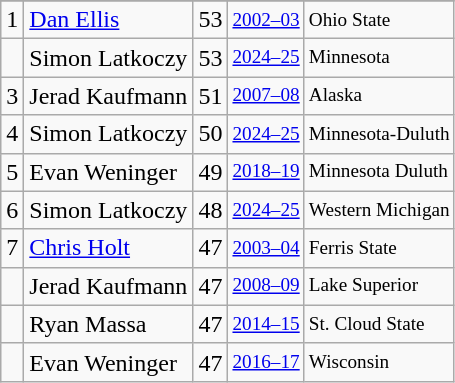<table class="wikitable">
<tr>
</tr>
<tr>
<td>1</td>
<td><a href='#'>Dan Ellis</a></td>
<td>53</td>
<td style="font-size:80%;"><a href='#'>2002–03</a></td>
<td style="font-size:80%;">Ohio State</td>
</tr>
<tr>
<td></td>
<td>Simon Latkoczy</td>
<td>53</td>
<td style="font-size:80%;"><a href='#'>2024–25</a></td>
<td style="font-size:80%;">Minnesota</td>
</tr>
<tr>
<td>3</td>
<td>Jerad Kaufmann</td>
<td>51</td>
<td style="font-size:80%;"><a href='#'>2007–08</a></td>
<td style="font-size:80%;">Alaska</td>
</tr>
<tr>
<td>4</td>
<td>Simon Latkoczy</td>
<td>50</td>
<td style="font-size:80%;"><a href='#'>2024–25</a></td>
<td style="font-size:80%;">Minnesota-Duluth</td>
</tr>
<tr>
<td>5</td>
<td>Evan Weninger</td>
<td>49</td>
<td style="font-size:80%;"><a href='#'>2018–19</a></td>
<td style="font-size:80%;">Minnesota Duluth</td>
</tr>
<tr>
<td>6</td>
<td>Simon Latkoczy</td>
<td>48</td>
<td style="font-size:80%;"><a href='#'>2024–25</a></td>
<td style="font-size:80%;">Western Michigan</td>
</tr>
<tr>
<td>7</td>
<td><a href='#'>Chris Holt</a></td>
<td>47</td>
<td style="font-size:80%;"><a href='#'>2003–04</a></td>
<td style="font-size:80%;">Ferris State</td>
</tr>
<tr>
<td></td>
<td>Jerad Kaufmann</td>
<td>47</td>
<td style="font-size:80%;"><a href='#'>2008–09</a></td>
<td style="font-size:80%;">Lake Superior</td>
</tr>
<tr>
<td></td>
<td>Ryan Massa</td>
<td>47</td>
<td style="font-size:80%;"><a href='#'>2014–15</a></td>
<td style="font-size:80%;">St. Cloud State</td>
</tr>
<tr>
<td></td>
<td>Evan Weninger</td>
<td>47</td>
<td style="font-size:80%;"><a href='#'>2016–17</a></td>
<td style="font-size:80%;">Wisconsin</td>
</tr>
</table>
